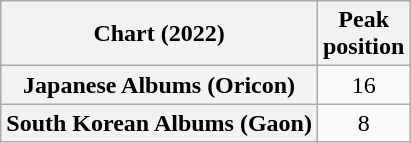<table class="wikitable sortable plainrowheaders" style="text-align:center">
<tr>
<th scope="col">Chart (2022)</th>
<th scope="col">Peak<br>position</th>
</tr>
<tr>
<th scope="row">Japanese Albums (Oricon)</th>
<td>16</td>
</tr>
<tr>
<th scope="row">South Korean Albums (Gaon)</th>
<td>8</td>
</tr>
</table>
